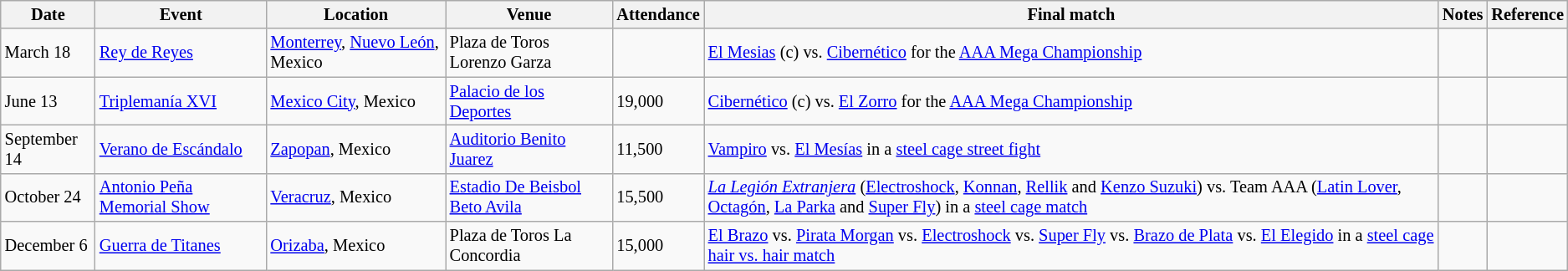<table class="wikitable" style="font-size:85%;">
<tr>
<th>Date</th>
<th>Event</th>
<th>Location</th>
<th>Venue</th>
<th>Attendance</th>
<th>Final match</th>
<th>Notes</th>
<th>Reference</th>
</tr>
<tr>
<td>March 18</td>
<td><a href='#'>Rey de Reyes</a></td>
<td><a href='#'>Monterrey</a>, <a href='#'>Nuevo León</a>, Mexico</td>
<td>Plaza de Toros Lorenzo Garza</td>
<td></td>
<td><a href='#'>El Mesias</a> (c) vs. <a href='#'>Cibernético</a> for the <a href='#'>AAA Mega Championship</a></td>
<td></td>
<td></td>
</tr>
<tr>
<td>June 13</td>
<td><a href='#'>Triplemanía XVI</a></td>
<td><a href='#'>Mexico City</a>, Mexico</td>
<td><a href='#'>Palacio de los Deportes</a></td>
<td>19,000</td>
<td><a href='#'>Cibernético</a> (c) vs. <a href='#'>El Zorro</a> for the <a href='#'>AAA Mega Championship</a></td>
<td></td>
<td></td>
</tr>
<tr>
<td>September 14</td>
<td><a href='#'>Verano de Escándalo</a></td>
<td><a href='#'>Zapopan</a>, Mexico</td>
<td><a href='#'>Auditorio Benito Juarez</a></td>
<td>11,500</td>
<td><a href='#'>Vampiro</a> vs. <a href='#'>El Mesías</a> in a <a href='#'>steel cage street fight</a></td>
<td></td>
<td></td>
</tr>
<tr>
<td>October 24</td>
<td><a href='#'>Antonio Peña Memorial Show</a></td>
<td><a href='#'>Veracruz</a>, Mexico</td>
<td><a href='#'>Estadio De Beisbol Beto Avila</a></td>
<td>15,500</td>
<td><em><a href='#'>La Legión Extranjera</a></em> (<a href='#'>Electroshock</a>, <a href='#'>Konnan</a>, <a href='#'>Rellik</a> and <a href='#'>Kenzo Suzuki</a>) vs. Team AAA (<a href='#'>Latin Lover</a>, <a href='#'>Octagón</a>, <a href='#'>La Parka</a> and <a href='#'>Super Fly</a>) in a <a href='#'>steel cage match</a></td>
<td></td>
<td></td>
</tr>
<tr>
<td>December 6</td>
<td><a href='#'>Guerra de Titanes</a></td>
<td><a href='#'>Orizaba</a>, Mexico</td>
<td>Plaza de Toros La Concordia</td>
<td>15,000</td>
<td><a href='#'>El Brazo</a> vs. <a href='#'>Pirata Morgan</a> vs. <a href='#'>Electroshock</a> vs. <a href='#'>Super Fly</a> vs. <a href='#'>Brazo de Plata</a> vs. <a href='#'>El Elegido</a> in a <a href='#'>steel cage</a> <a href='#'>hair vs. hair match</a></td>
<td></td>
<td></td>
</tr>
</table>
